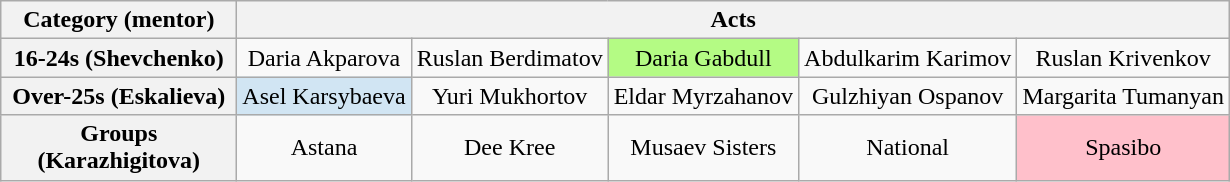<table class="wikitable" style="text-align:center">
<tr>
<th spope="col" style="width:150px;">Category (mentor)</th>
<th scope="col" colspan="5" style="width:500px;">Acts</th>
</tr>
<tr>
<th scope="row">16-24s (Shevchenko)</th>
<td>Daria Akparova</td>
<td>Ruslan Berdimatov</td>
<td style="background:#B4FB84;">Daria Gabdull</td>
<td>Abdulkarim Karimov</td>
<td>Ruslan Krivenkov</td>
</tr>
<tr>
<th scope="row">Over-25s (Eskalieva)</th>
<td style="background:#D1E5F3;">Asel Karsybaeva</td>
<td>Yuri Mukhortov</td>
<td>Eldar Myrzahanov</td>
<td>Gulzhiyan Ospanov</td>
<td>Margarita Tumanyan</td>
</tr>
<tr>
<th scope="row">Groups (Karazhigitova)</th>
<td>Astana</td>
<td>Dee Kree</td>
<td>Musaev Sisters</td>
<td>National</td>
<td style="background:pink;">Spasibo</td>
</tr>
</table>
